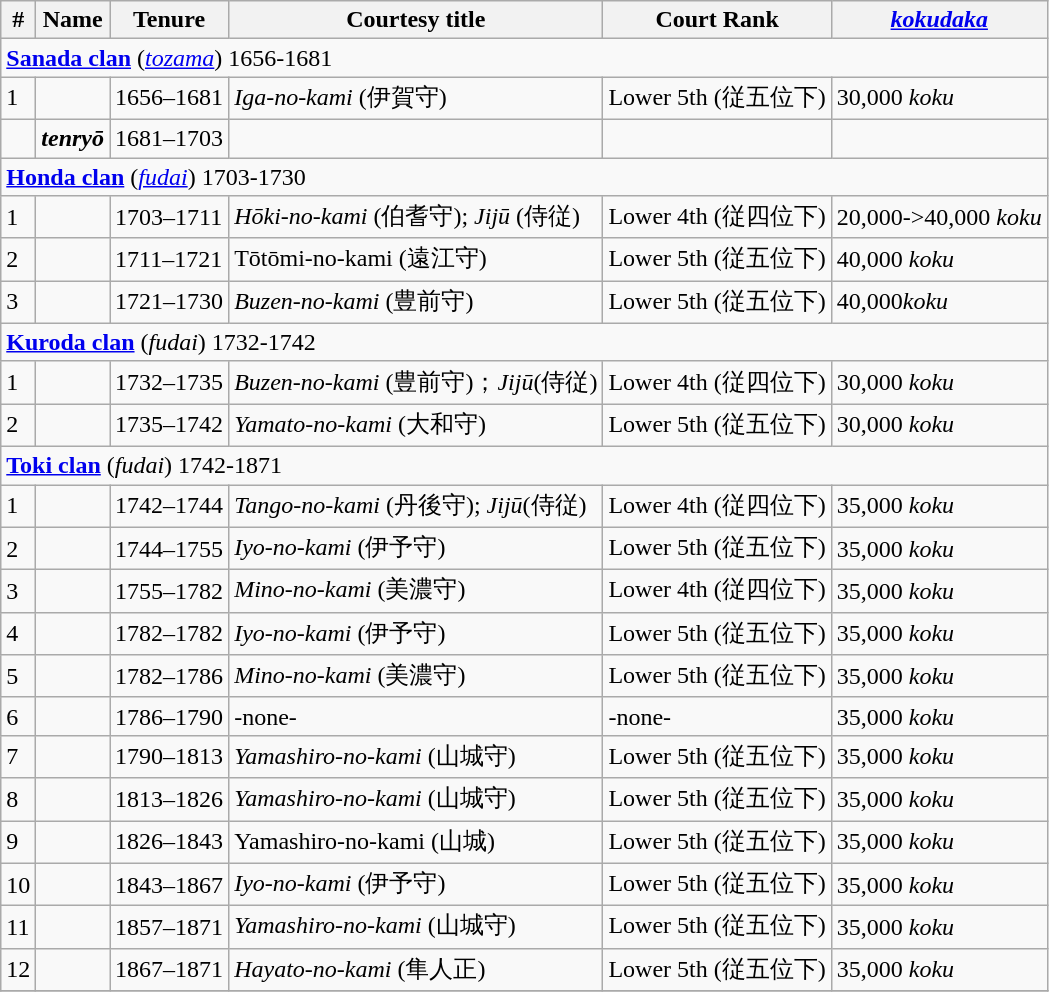<table class=wikitable>
<tr>
<th>#</th>
<th>Name</th>
<th>Tenure</th>
<th>Courtesy title</th>
<th>Court Rank</th>
<th><em><a href='#'>kokudaka</a></em></th>
</tr>
<tr>
<td colspan=6> <strong><a href='#'>Sanada clan</a></strong> (<em><a href='#'>tozama</a></em>) 1656-1681</td>
</tr>
<tr>
<td>1</td>
<td></td>
<td>1656–1681</td>
<td><em>Iga-no-kami</em> (伊賀守)</td>
<td>Lower 5th (従五位下)</td>
<td>30,000 <em>koku</em></td>
</tr>
<tr>
<td></td>
<td><strong><em>tenryō</em></strong></td>
<td>1681–1703</td>
<td></td>
<td></td>
<td></td>
</tr>
<tr>
<td colspan=6> <strong><a href='#'>Honda clan</a></strong> (<em><a href='#'>fudai</a></em>) 1703-1730</td>
</tr>
<tr>
<td>1</td>
<td></td>
<td>1703–1711</td>
<td><em>Hōki-no-kami</em> (伯耆守); <em>Jijū</em> (侍従)</td>
<td>Lower 4th (従四位下)</td>
<td>20,000->40,000  <em>koku</em></td>
</tr>
<tr>
<td>2</td>
<td></td>
<td>1711–1721</td>
<td>Tōtōmi-no-kami (遠江守)</td>
<td>Lower 5th (従五位下)</td>
<td>40,000 <em>koku</em></td>
</tr>
<tr>
<td>3</td>
<td></td>
<td>1721–1730</td>
<td><em>Buzen-no-kami</em> (豊前守)</td>
<td>Lower 5th (従五位下)</td>
<td>40,000<em>koku</em></td>
</tr>
<tr>
<td colspan=6> <strong><a href='#'>Kuroda clan</a></strong> (<em>fudai</em>) 1732-1742</td>
</tr>
<tr>
<td>1</td>
<td></td>
<td>1732–1735</td>
<td><em>Buzen-no-kami</em> (豊前守)；<em>Jijū</em>(侍従)</td>
<td>Lower 4th  (従四位下)</td>
<td>30,000 <em>koku</em></td>
</tr>
<tr>
<td>2</td>
<td></td>
<td>1735–1742</td>
<td><em>Yamato-no-kami</em> (大和守)</td>
<td>Lower 5th (従五位下)</td>
<td>30,000 <em>koku</em></td>
</tr>
<tr>
<td colspan=6> <strong><a href='#'>Toki clan</a></strong> (<em>fudai</em>) 1742-1871</td>
</tr>
<tr>
<td>1</td>
<td></td>
<td>1742–1744</td>
<td><em>Tango-no-kami</em> (丹後守); <em>Jijū</em>(侍従)</td>
<td>Lower 4th  (従四位下)</td>
<td>35,000 <em>koku</em></td>
</tr>
<tr>
<td>2</td>
<td></td>
<td>1744–1755</td>
<td><em>Iyo-no-kami</em> (伊予守)</td>
<td>Lower 5th  (従五位下)</td>
<td>35,000 <em>koku</em></td>
</tr>
<tr>
<td>3</td>
<td></td>
<td>1755–1782</td>
<td><em>Mino-no-kami</em> (美濃守)</td>
<td>Lower 4th  (従四位下)</td>
<td>35,000 <em>koku</em></td>
</tr>
<tr>
<td>4</td>
<td></td>
<td>1782–1782</td>
<td><em>Iyo-no-kami</em> (伊予守)</td>
<td>Lower 5th  (従五位下)</td>
<td>35,000 <em>koku</em></td>
</tr>
<tr>
<td>5</td>
<td></td>
<td>1782–1786</td>
<td><em>Mino-no-kami</em> (美濃守)</td>
<td>Lower 5th  (従五位下)</td>
<td>35,000 <em>koku</em></td>
</tr>
<tr>
<td>6</td>
<td></td>
<td>1786–1790</td>
<td>-none-</td>
<td>-none-</td>
<td>35,000 <em>koku</em></td>
</tr>
<tr>
<td>7</td>
<td></td>
<td>1790–1813</td>
<td><em>Yamashiro-no-kami</em> (山城守)</td>
<td>Lower 5th  (従五位下)</td>
<td>35,000 <em>koku</em></td>
</tr>
<tr>
<td>8</td>
<td></td>
<td>1813–1826</td>
<td><em>Yamashiro-no-kami</em> (山城守)</td>
<td>Lower 5th  (従五位下)</td>
<td>35,000 <em>koku</em></td>
</tr>
<tr>
<td>9</td>
<td></td>
<td>1826–1843</td>
<td>Yamashiro-no-kami (山城)</td>
<td>Lower 5th  (従五位下)</td>
<td>35,000 <em>koku</em></td>
</tr>
<tr>
<td>10</td>
<td></td>
<td>1843–1867</td>
<td><em>Iyo-no-kami</em> (伊予守)</td>
<td>Lower 5th  (従五位下)</td>
<td>35,000 <em>koku</em></td>
</tr>
<tr>
<td>11</td>
<td></td>
<td>1857–1871</td>
<td><em>Yamashiro-no-kami</em> (山城守)</td>
<td>Lower 5th  (従五位下)</td>
<td>35,000 <em>koku</em></td>
</tr>
<tr>
<td>12</td>
<td></td>
<td>1867–1871</td>
<td><em>Hayato-no-kami</em> (隼人正)</td>
<td>Lower 5th  (従五位下)</td>
<td>35,000 <em>koku</em></td>
</tr>
<tr>
</tr>
</table>
